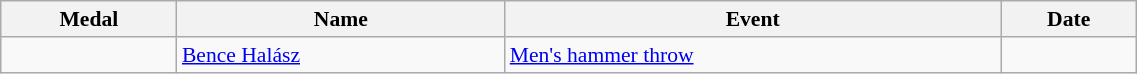<table class="wikitable" style="font-size:90%" width=60%>
<tr>
<th>Medal</th>
<th>Name</th>
<th>Event</th>
<th>Date</th>
</tr>
<tr>
<td></td>
<td><a href='#'>Bence Halász</a></td>
<td><a href='#'>Men's hammer throw</a></td>
<td></td>
</tr>
</table>
